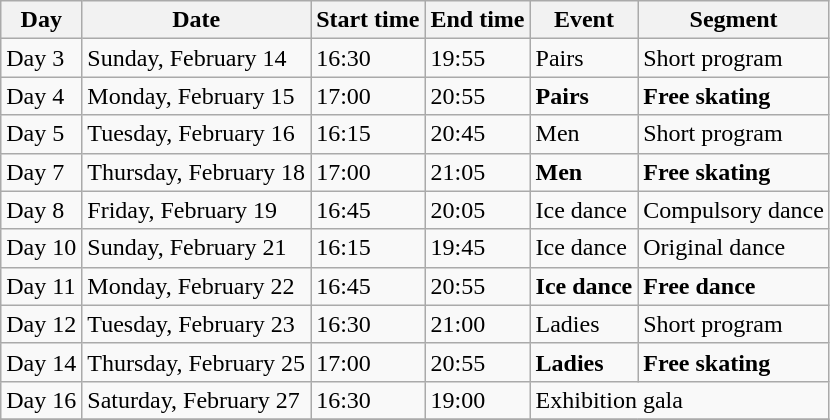<table class="wikitable">
<tr>
<th>Day</th>
<th>Date</th>
<th>Start time</th>
<th>End time</th>
<th>Event</th>
<th>Segment</th>
</tr>
<tr>
<td>Day 3</td>
<td>Sunday, February 14</td>
<td>16:30</td>
<td>19:55</td>
<td>Pairs</td>
<td>Short program</td>
</tr>
<tr>
<td>Day 4</td>
<td>Monday, February 15</td>
<td>17:00</td>
<td>20:55</td>
<td><strong>Pairs</strong></td>
<td><strong>Free skating</strong></td>
</tr>
<tr>
<td>Day 5</td>
<td>Tuesday, February 16</td>
<td>16:15</td>
<td>20:45</td>
<td>Men</td>
<td>Short program</td>
</tr>
<tr>
<td>Day 7</td>
<td>Thursday, February 18</td>
<td>17:00</td>
<td>21:05</td>
<td><strong>Men</strong></td>
<td><strong>Free skating</strong></td>
</tr>
<tr>
<td>Day 8</td>
<td>Friday, February 19</td>
<td>16:45</td>
<td>20:05</td>
<td>Ice dance</td>
<td>Compulsory dance</td>
</tr>
<tr>
<td>Day 10</td>
<td>Sunday, February 21</td>
<td>16:15</td>
<td>19:45</td>
<td>Ice dance</td>
<td>Original dance</td>
</tr>
<tr>
<td>Day 11</td>
<td>Monday, February 22</td>
<td>16:45</td>
<td>20:55</td>
<td><strong>Ice dance </strong></td>
<td><strong>Free dance</strong></td>
</tr>
<tr>
<td>Day 12</td>
<td>Tuesday, February 23</td>
<td>16:30</td>
<td>21:00</td>
<td>Ladies</td>
<td>Short program</td>
</tr>
<tr>
<td>Day 14</td>
<td>Thursday, February 25</td>
<td>17:00</td>
<td>20:55</td>
<td><strong>Ladies</strong></td>
<td><strong>Free skating</strong></td>
</tr>
<tr>
<td>Day 16</td>
<td>Saturday, February 27</td>
<td>16:30</td>
<td>19:00</td>
<td colspan=2>Exhibition gala</td>
</tr>
<tr>
</tr>
</table>
